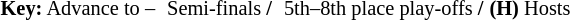<table style="font-size: 85%;">
<tr>
<td height=5></td>
</tr>
<tr>
<td><strong>Key:</strong> Advance to –</td>
<td></td>
<td>Semi-finals <strong>/</strong></td>
<td></td>
<td>5th–8th place play-offs <strong>/</strong></td>
<td><strong>(H)</strong> Hosts</td>
</tr>
</table>
